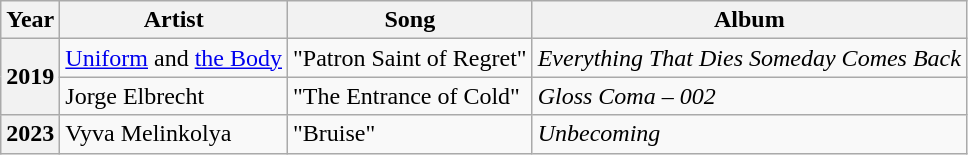<table class="wikitable plainrowheaders">
<tr>
<th scope="col">Year</th>
<th scope="col">Artist</th>
<th scope="col">Song</th>
<th scope="col">Album</th>
</tr>
<tr>
<th scope="row" rowspan="2">2019</th>
<td><a href='#'>Uniform</a> and <a href='#'>the Body</a></td>
<td>"Patron Saint of Regret"</td>
<td><em>Everything That Dies Someday Comes Back</em></td>
</tr>
<tr>
<td>Jorge Elbrecht</td>
<td>"The Entrance of Cold"</td>
<td><em>Gloss Coma – 002</em></td>
</tr>
<tr>
<th scope="row">2023</th>
<td>Vyva Melinkolya</td>
<td>"Bruise"</td>
<td><em>Unbecoming</em></td>
</tr>
</table>
